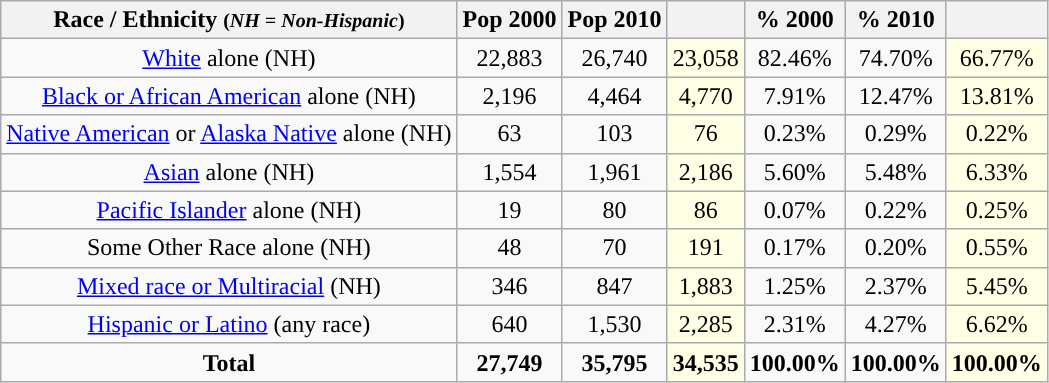<table class="wikitable" style="text-align:center;">
<tr>
<th>Race / Ethnicity <small>(<em>NH = Non-Hispanic</em>)</small></th>
<th>Pop 2000</th>
<th>Pop 2010</th>
<th></th>
<th>% 2000</th>
<th>% 2010</th>
<th></th>
</tr>
<tr>
<td><a href='#'>White</a> alone (NH)</td>
<td>22,883</td>
<td>26,740</td>
<td style='background: #ffffe6;'>23,058</td>
<td>82.46%</td>
<td>74.70%</td>
<td style='background: #ffffe6;'>66.77%</td>
</tr>
<tr>
<td><a href='#'>Black or African American</a> alone (NH)</td>
<td>2,196</td>
<td>4,464</td>
<td style='background: #ffffe6;'>4,770</td>
<td>7.91%</td>
<td>12.47%</td>
<td style='background: #ffffe6;'>13.81%</td>
</tr>
<tr>
<td><a href='#'>Native American</a> or <a href='#'>Alaska Native</a> alone (NH)</td>
<td>63</td>
<td>103</td>
<td style='background: #ffffe6;'>76</td>
<td>0.23%</td>
<td>0.29%</td>
<td style='background: #ffffe6;'>0.22%</td>
</tr>
<tr>
<td><a href='#'>Asian</a> alone (NH)</td>
<td>1,554</td>
<td>1,961</td>
<td style='background: #ffffe6;'>2,186</td>
<td>5.60%</td>
<td>5.48%</td>
<td style='background: #ffffe6;'>6.33%</td>
</tr>
<tr>
<td><a href='#'>Pacific Islander</a> alone (NH)</td>
<td>19</td>
<td>80</td>
<td style='background: #ffffe6;'>86</td>
<td>0.07%</td>
<td>0.22%</td>
<td style='background: #ffffe6;'>0.25%</td>
</tr>
<tr>
<td>Some Other Race alone (NH)</td>
<td>48</td>
<td>70</td>
<td style='background: #ffffe6;'>191</td>
<td>0.17%</td>
<td>0.20%</td>
<td style='background: #ffffe6;'>0.55%</td>
</tr>
<tr>
<td><a href='#'>Mixed race or Multiracial</a> (NH)</td>
<td>346</td>
<td>847</td>
<td style='background: #ffffe6;'>1,883</td>
<td>1.25%</td>
<td>2.37%</td>
<td style='background: #ffffe6;'>5.45%</td>
</tr>
<tr>
<td><a href='#'>Hispanic or Latino</a> (any race)</td>
<td>640</td>
<td>1,530</td>
<td style='background: #ffffe6;'>2,285</td>
<td>2.31%</td>
<td>4.27%</td>
<td style='background: #ffffe6;'>6.62%</td>
</tr>
<tr>
<td><strong>Total</strong></td>
<td><strong>27,749</strong></td>
<td><strong>35,795</strong></td>
<td style='background: #ffffe6;'><strong>34,535</strong></td>
<td><strong>100.00%</strong></td>
<td><strong>100.00%</strong></td>
<td style='background: #ffffe6;'><strong>100.00%</strong></td>
</tr>
</table>
